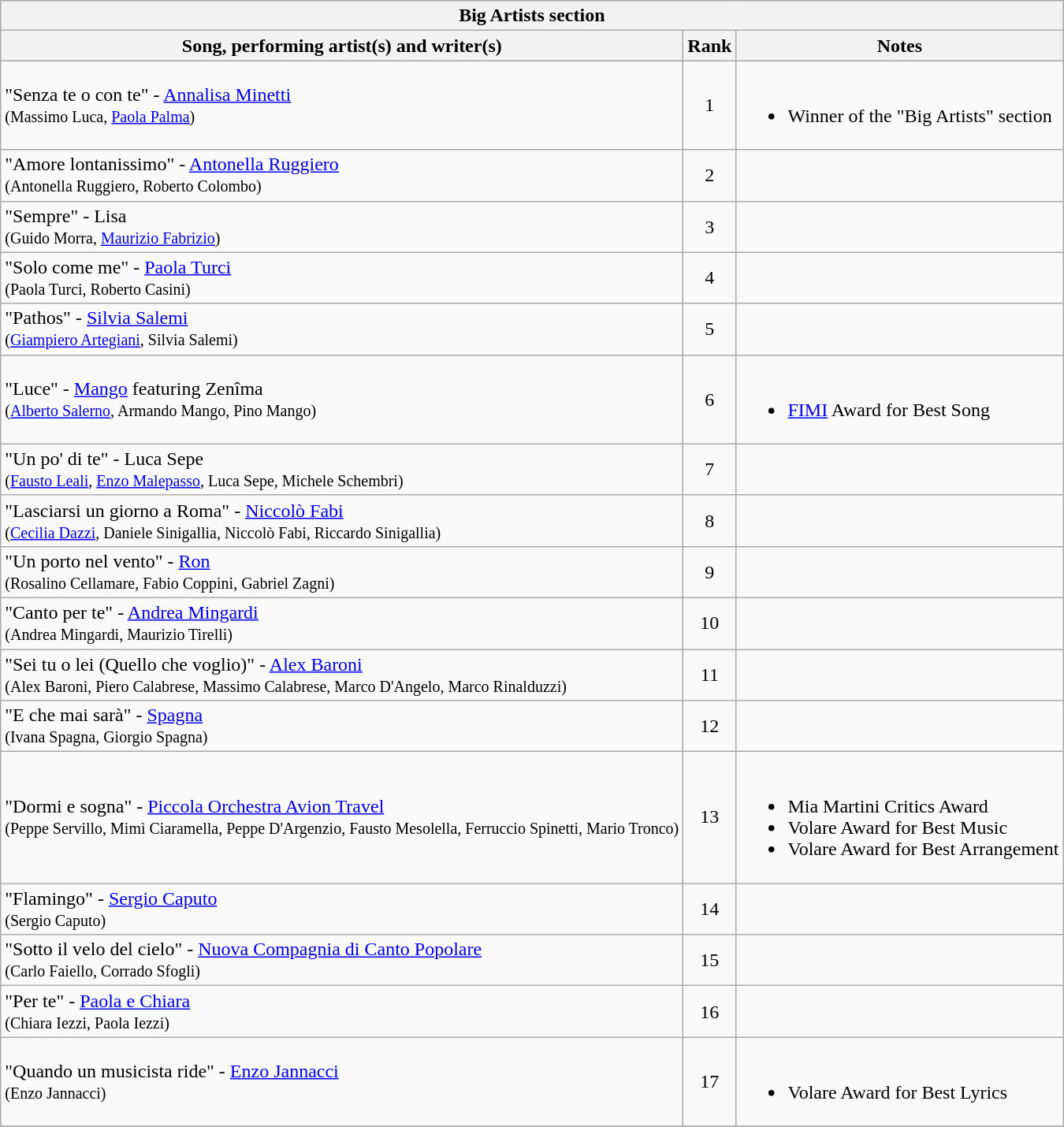<table class="plainrowheaders wikitable">
<tr>
<th colspan="3">Big Artists section</th>
</tr>
<tr>
<th>Song, performing artist(s) and writer(s)</th>
<th>Rank</th>
<th>Notes</th>
</tr>
<tr>
<td>"Senza te o con te" - <a href='#'>Annalisa Minetti</a><br><small> 	(Massimo Luca, <a href='#'>Paola Palma</a>) 	</small></td>
<td align="center">1</td>
<td><br><ul><li>Winner of the "Big Artists" section</li></ul></td>
</tr>
<tr>
<td>"Amore lontanissimo" - <a href='#'>Antonella Ruggiero</a><br><small> 	 	(Antonella Ruggiero, Roberto Colombo) 	</small></td>
<td align="center">2</td>
<td></td>
</tr>
<tr>
<td>"Sempre" - Lisa<br><small> 	(Guido Morra, <a href='#'>Maurizio Fabrizio</a>) 	</small></td>
<td align="center">3</td>
<td></td>
</tr>
<tr>
<td>"Solo come me" - <a href='#'>Paola Turci</a><br> <small>	 	(Paola Turci, Roberto Casini) 	</small></td>
<td align="center">4</td>
<td></td>
</tr>
<tr>
<td>"Pathos" - <a href='#'>Silvia Salemi</a><br> <small>	 	(<a href='#'>Giampiero Artegiani</a>, Silvia Salemi) 	</small></td>
<td align="center">5</td>
<td></td>
</tr>
<tr>
<td>"Luce" - <a href='#'>Mango</a> featuring Zenîma<br><small> 	 	(<a href='#'>Alberto Salerno</a>, Armando Mango, Pino Mango) 	</small></td>
<td align="center">6</td>
<td><br><ul><li><a href='#'>FIMI</a> Award for Best Song</li></ul></td>
</tr>
<tr>
<td>"Un po' di te" - Luca Sepe<br> <small>	 	(<a href='#'>Fausto Leali</a>, <a href='#'>Enzo Malepasso</a>, Luca Sepe, Michele Schembri) 	 </small></td>
<td align="center">7</td>
<td></td>
</tr>
<tr>
<td>"Lasciarsi un giorno a Roma" - <a href='#'>Niccolò Fabi</a><br><small> 	 	(<a href='#'>Cecilia Dazzi</a>, Daniele Sinigallia, Niccolò Fabi, Riccardo Sinigallia) 	</small></td>
<td align="center">8</td>
<td></td>
</tr>
<tr>
<td>"Un porto nel vento" - <a href='#'>Ron</a><br><small> 	 	(Rosalino Cellamare, Fabio Coppini, Gabriel Zagni) 	</small></td>
<td align="center">9</td>
<td></td>
</tr>
<tr>
<td>"Canto per te" - <a href='#'>Andrea Mingardi</a><br><small> 	(Andrea Mingardi, Maurizio Tirelli) 	</small></td>
<td align="center">10</td>
<td></td>
</tr>
<tr>
<td>"Sei tu o lei (Quello che voglio)" - <a href='#'>Alex Baroni</a><br> <small>	 	(Alex Baroni, Piero Calabrese, Massimo Calabrese, Marco D'Angelo, Marco Rinalduzzi) 	</small></td>
<td align="center">11</td>
<td></td>
</tr>
<tr>
<td>"E che mai sarà" - <a href='#'>Spagna</a><br> <small>	 	(Ivana Spagna, Giorgio Spagna) 	</small></td>
<td align="center">12</td>
<td></td>
</tr>
<tr>
<td>"Dormi e sogna" - <a href='#'>Piccola Orchestra Avion Travel</a><br><small> 	 	(Peppe Servillo, Mimì Ciaramella, Peppe D'Argenzio, Fausto Mesolella, Ferruccio Spinetti, Mario Tronco) 	</small></td>
<td align="center">13</td>
<td><br><ul><li>Mia Martini Critics Award</li><li>Volare Award for Best Music</li><li>Volare Award for Best Arrangement</li></ul></td>
</tr>
<tr>
<td>"Flamingo" - <a href='#'>Sergio Caputo</a><br><small> 	 	(Sergio Caputo) 	</small></td>
<td align="center">14</td>
<td></td>
</tr>
<tr>
<td>"Sotto il velo del cielo" - <a href='#'>Nuova Compagnia di Canto Popolare</a> <br><small> 	(Carlo Faiello, Corrado Sfogli) 	</small></td>
<td align="center">15</td>
<td></td>
</tr>
<tr>
<td>"Per te" - <a href='#'>Paola e Chiara</a><br><small> 	 	(Chiara Iezzi, Paola Iezzi) 	</small></td>
<td align="center">16</td>
<td></td>
</tr>
<tr>
<td>"Quando un musicista ride" - <a href='#'>Enzo Jannacci</a><br> <small>	 	(Enzo Jannacci) 	</small></td>
<td align="center">17</td>
<td><br><ul><li>Volare Award for Best Lyrics</li></ul></td>
</tr>
<tr>
</tr>
</table>
